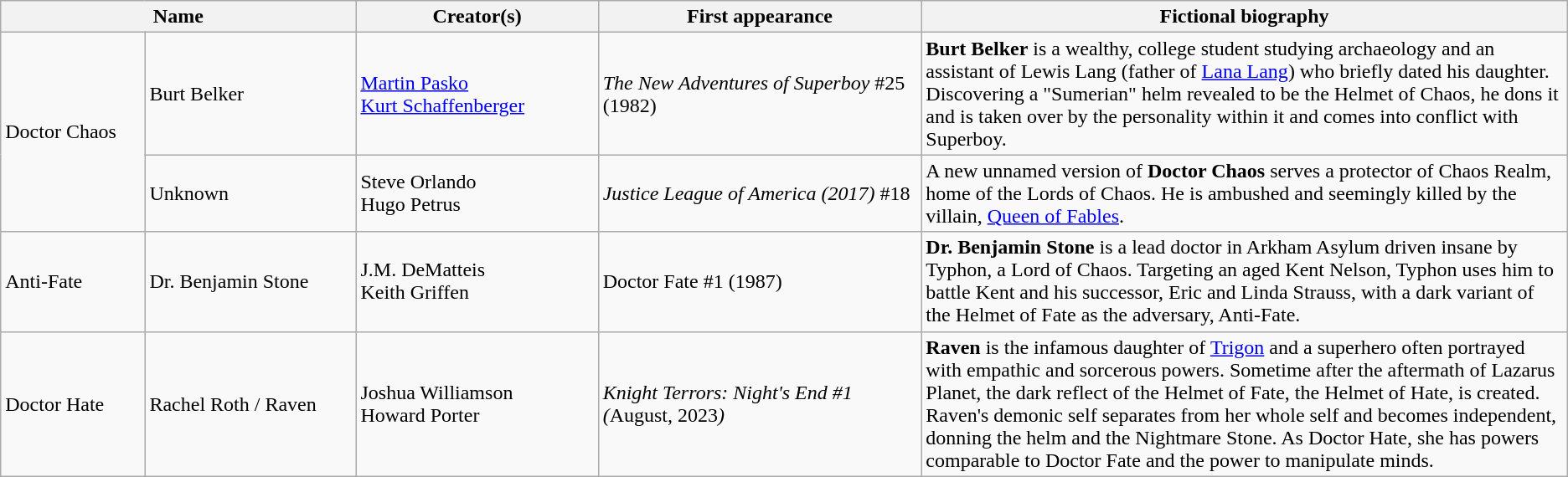<table class="wikitable">
<tr>
<th colspan="2" style="width:22%;">Name</th>
<th style="width:15%;">Creator(s)</th>
<th style="width:20%;">First appearance</th>
<th style="width:40%;">Fictional biography</th>
</tr>
<tr>
<td rowspan="2">Doctor Chaos</td>
<td>Burt Belker</td>
<td><a href='#'>Martin Pasko</a><br><a href='#'>Kurt Schaffenberger</a></td>
<td><em>The New Adventures of Superboy</em> #25 (1982)</td>
<td><strong>Burt Belker</strong> is a wealthy, college student studying archaeology and an assistant of Lewis Lang (father of <a href='#'>Lana Lang</a>) who briefly dated his daughter. Discovering a "Sumerian" helm revealed to be the Helmet of Chaos, he dons it and is taken over by the personality within it and comes into conflict with Superboy.</td>
</tr>
<tr>
<td>Unknown</td>
<td>Steve Orlando<br>Hugo Petrus</td>
<td><em>Justice League of America (2017)</em> #18</td>
<td>A new unnamed version of <strong>Doctor Chaos</strong> serves a protector of Chaos Realm, home of the Lords of Chaos. He is ambushed and seemingly killed by the villain, <a href='#'>Queen of Fables</a>.</td>
</tr>
<tr>
<td>Anti-Fate</td>
<td>Dr. Benjamin Stone</td>
<td>J.M. DeMatteis<br>Keith Griffen</td>
<td>Doctor Fate #1 (1987)</td>
<td><strong>Dr. Benjamin Stone</strong> is a lead doctor in Arkham Asylum driven insane by Typhon, a Lord of Chaos. Targeting an aged Kent Nelson, Typhon uses him to battle Kent and his successor, Eric and Linda Strauss, with a dark variant of the Helmet of Fate as the adversary, Anti-Fate.</td>
</tr>
<tr>
<td>Doctor Hate</td>
<td>Rachel Roth / Raven</td>
<td>Joshua Williamson<br>Howard Porter</td>
<td><em>Knight Terrors: Night's End #1 (</em>August, 2023<em>)</em></td>
<td><strong>Raven</strong> is the infamous daughter of <a href='#'>Trigon</a> and a superhero often portrayed with empathic and sorcerous powers. Sometime after the aftermath of Lazarus Planet, the dark reflect of the Helmet of Fate, the Helmet of Hate, is created. Raven's demonic self separates from her whole self and becomes independent, donning the helm and the Nightmare Stone. As Doctor Hate, she has powers comparable to Doctor Fate and the power to manipulate minds.</td>
</tr>
</table>
